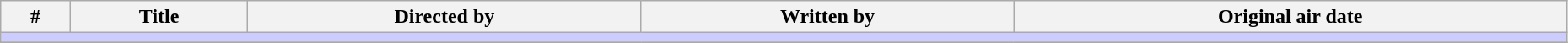<table class="wikitable" style="width:98%;">
<tr>
<th>#</th>
<th>Title</th>
<th>Directed by</th>
<th>Written by</th>
<th>Original air date</th>
</tr>
<tr>
<td colspan="5" style="background:#ccf;"></td>
</tr>
<tr>
</tr>
</table>
